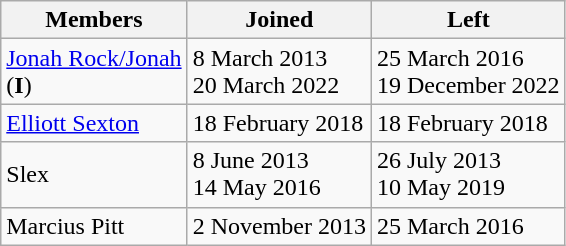<table class="wikitable">
<tr>
<th>Members</th>
<th>Joined</th>
<th>Left</th>
</tr>
<tr>
<td><a href='#'>Jonah Rock/Jonah</a> <br>(<strong>I</strong>)</td>
<td>8 March 2013<br>20 March 2022</td>
<td>25 March 2016<br>19 December 2022</td>
</tr>
<tr>
<td><a href='#'>Elliott Sexton</a></td>
<td>18 February 2018</td>
<td>18 February 2018</td>
</tr>
<tr>
<td>Slex</td>
<td>8 June 2013<br>14 May 2016</td>
<td>26 July 2013<br>10 May 2019</td>
</tr>
<tr>
<td>Marcius Pitt</td>
<td>2 November 2013</td>
<td>25 March 2016</td>
</tr>
</table>
